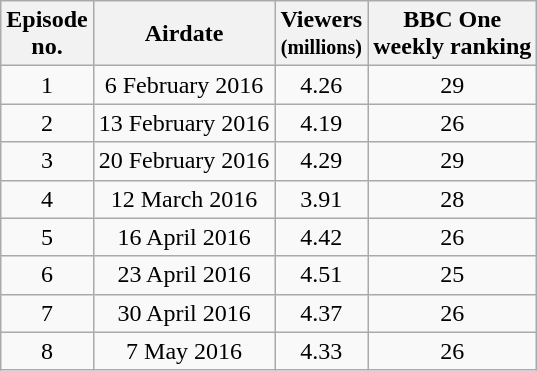<table class="wikitable" style="text-align:center;">
<tr>
<th>Episode<br>no.</th>
<th>Airdate</th>
<th>Viewers<br><small>(millions)</small></th>
<th>BBC One<br>weekly ranking</th>
</tr>
<tr>
<td>1</td>
<td>6 February 2016</td>
<td>4.26</td>
<td>29</td>
</tr>
<tr>
<td>2</td>
<td>13 February 2016</td>
<td>4.19</td>
<td>26</td>
</tr>
<tr>
<td>3</td>
<td>20 February 2016</td>
<td>4.29</td>
<td>29</td>
</tr>
<tr>
<td>4</td>
<td>12 March 2016</td>
<td>3.91</td>
<td>28</td>
</tr>
<tr>
<td>5</td>
<td>16 April 2016</td>
<td>4.42</td>
<td>26</td>
</tr>
<tr>
<td>6</td>
<td>23 April 2016</td>
<td>4.51</td>
<td>25</td>
</tr>
<tr>
<td>7</td>
<td>30 April 2016</td>
<td>4.37</td>
<td>26</td>
</tr>
<tr>
<td>8</td>
<td>7 May 2016</td>
<td>4.33</td>
<td>26</td>
</tr>
</table>
